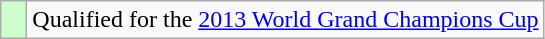<table class="wikitable" style="text-align: left;">
<tr>
<td width=10px center bgcolor=#ccffcc></td>
<td>Qualified for the <a href='#'>2013 World Grand Champions Cup</a></td>
</tr>
</table>
